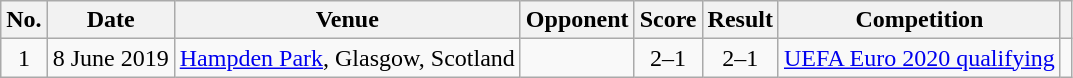<table class="wikitable sortable">
<tr>
<th scope="col">No.</th>
<th scope="col" data-sort-type="date">Date</th>
<th scope="col">Venue</th>
<th scope="col">Opponent</th>
<th scope="col">Score</th>
<th scope="col">Result</th>
<th scope="col">Competition</th>
<th scope="col" class="unsortable"></th>
</tr>
<tr>
<td align="center">1</td>
<td>8 June 2019</td>
<td><a href='#'>Hampden Park</a>, Glasgow, Scotland</td>
<td></td>
<td align="center">2–1</td>
<td align="center">2–1</td>
<td><a href='#'>UEFA Euro 2020 qualifying</a></td>
<td></td>
</tr>
</table>
